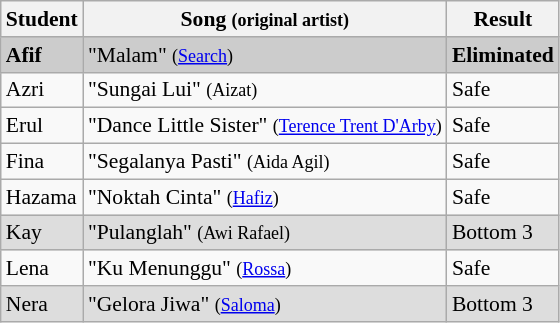<table class="wikitable" style="font-size:90%;">
<tr>
<th>Student</th>
<th>Song <small>(original artist)</small></th>
<th>Result</th>
</tr>
<tr style="background:#ccc;">
<td><strong>Afif</strong></td>
<td>"Malam" <small>(<a href='#'>Search</a>)</small></td>
<td><strong>Eliminated</strong></td>
</tr>
<tr>
<td>Azri</td>
<td>"Sungai Lui" <small> (Aizat)</small></td>
<td>Safe</td>
</tr>
<tr>
<td>Erul</td>
<td>"Dance Little Sister" <small>(<a href='#'>Terence Trent D'Arby</a>) </small></td>
<td>Safe</td>
</tr>
<tr>
<td>Fina</td>
<td>"Segalanya Pasti" <small> (Aida Agil)</small></td>
<td>Safe</td>
</tr>
<tr>
<td>Hazama</td>
<td>"Noktah Cinta" <small> (<a href='#'>Hafiz</a>)</small></td>
<td>Safe</td>
</tr>
<tr style="background:#ddd;">
<td>Kay</td>
<td>"Pulanglah" <small> (Awi Rafael) </small></td>
<td>Bottom 3</td>
</tr>
<tr>
<td>Lena</td>
<td>"Ku Menunggu" <small> (<a href='#'>Rossa</a>)</small></td>
<td>Safe</td>
</tr>
<tr style="background:#ddd;">
<td>Nera</td>
<td>"Gelora Jiwa" <small> (<a href='#'>Saloma</a>) </small></td>
<td>Bottom 3</td>
</tr>
</table>
